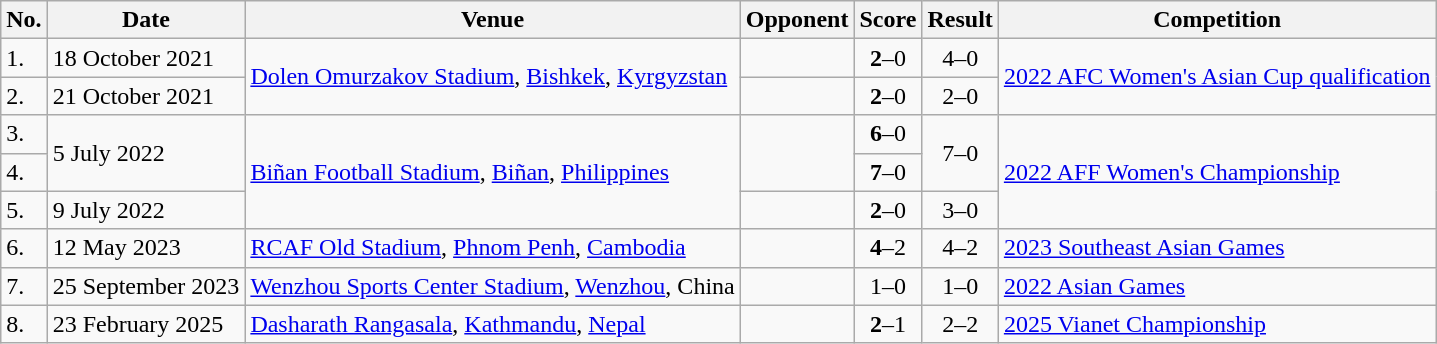<table class="wikitable">
<tr>
<th>No.</th>
<th>Date</th>
<th>Venue</th>
<th>Opponent</th>
<th>Score</th>
<th>Result</th>
<th>Competition</th>
</tr>
<tr>
<td>1.</td>
<td>18 October 2021</td>
<td rowspan="2"><a href='#'>Dolen Omurzakov Stadium</a>, <a href='#'>Bishkek</a>, <a href='#'>Kyrgyzstan</a></td>
<td></td>
<td align=center><strong>2</strong>–0</td>
<td align=center>4–0</td>
<td rowspan="2"><a href='#'>2022 AFC Women's Asian Cup qualification</a></td>
</tr>
<tr>
<td>2.</td>
<td>21 October 2021</td>
<td></td>
<td align=center><strong>2</strong>–0</td>
<td align=center>2–0</td>
</tr>
<tr>
<td>3.</td>
<td rowspan=2>5 July 2022</td>
<td rowspan=3><a href='#'>Biñan Football Stadium</a>, <a href='#'>Biñan</a>, <a href='#'>Philippines</a></td>
<td rowspan=2></td>
<td align=center><strong>6</strong>–0</td>
<td rowspan=2 align=center>7–0</td>
<td rowspan=3><a href='#'>2022 AFF Women's Championship</a></td>
</tr>
<tr>
<td>4.</td>
<td align=center><strong>7</strong>–0</td>
</tr>
<tr>
<td>5.</td>
<td>9 July 2022</td>
<td></td>
<td align=center><strong>2</strong>–0</td>
<td align=center>3–0</td>
</tr>
<tr>
<td>6.</td>
<td>12 May 2023</td>
<td><a href='#'>RCAF Old Stadium</a>, <a href='#'>Phnom Penh</a>, <a href='#'>Cambodia</a></td>
<td></td>
<td align=center><strong>4</strong>–2</td>
<td align=center>4–2</td>
<td><a href='#'>2023 Southeast Asian Games</a></td>
</tr>
<tr>
<td>7.</td>
<td>25 September 2023</td>
<td><a href='#'>Wenzhou Sports Center Stadium</a>, <a href='#'>Wenzhou</a>, China</td>
<td></td>
<td style="text-align:center">1–0</td>
<td style="text-align:center">1–0</td>
<td><a href='#'>2022 Asian Games</a></td>
</tr>
<tr>
<td>8.</td>
<td>23 February 2025</td>
<td><a href='#'>Dasharath Rangasala</a>, <a href='#'>Kathmandu</a>, <a href='#'>Nepal</a></td>
<td></td>
<td align=center><strong>2</strong>–1</td>
<td align=center>2–2</td>
<td><a href='#'>2025 Vianet Championship</a></td>
</tr>
</table>
